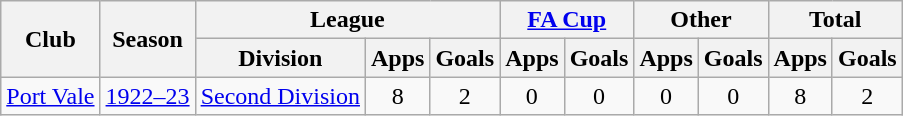<table class="wikitable" style="text-align:center">
<tr>
<th rowspan="2">Club</th>
<th rowspan="2">Season</th>
<th colspan="3">League</th>
<th colspan="2"><a href='#'>FA Cup</a></th>
<th colspan="2">Other</th>
<th colspan="2">Total</th>
</tr>
<tr>
<th>Division</th>
<th>Apps</th>
<th>Goals</th>
<th>Apps</th>
<th>Goals</th>
<th>Apps</th>
<th>Goals</th>
<th>Apps</th>
<th>Goals</th>
</tr>
<tr>
<td><a href='#'>Port Vale</a></td>
<td><a href='#'>1922–23</a></td>
<td><a href='#'>Second Division</a></td>
<td>8</td>
<td>2</td>
<td>0</td>
<td>0</td>
<td>0</td>
<td>0</td>
<td>8</td>
<td>2</td>
</tr>
</table>
